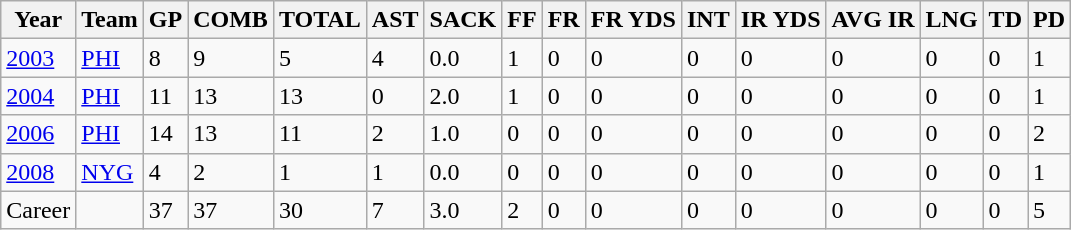<table class="wikitable">
<tr>
<th>Year</th>
<th>Team</th>
<th>GP</th>
<th>COMB</th>
<th>TOTAL</th>
<th>AST</th>
<th>SACK</th>
<th>FF</th>
<th>FR</th>
<th>FR YDS</th>
<th>INT</th>
<th>IR YDS</th>
<th>AVG IR</th>
<th>LNG</th>
<th>TD</th>
<th>PD</th>
</tr>
<tr>
<td><a href='#'>2003</a></td>
<td><a href='#'>PHI</a></td>
<td>8</td>
<td>9</td>
<td>5</td>
<td>4</td>
<td>0.0</td>
<td>1</td>
<td>0</td>
<td>0</td>
<td>0</td>
<td>0</td>
<td>0</td>
<td>0</td>
<td>0</td>
<td>1</td>
</tr>
<tr>
<td><a href='#'>2004</a></td>
<td><a href='#'>PHI</a></td>
<td>11</td>
<td>13</td>
<td>13</td>
<td>0</td>
<td>2.0</td>
<td>1</td>
<td>0</td>
<td>0</td>
<td>0</td>
<td>0</td>
<td>0</td>
<td>0</td>
<td>0</td>
<td>1</td>
</tr>
<tr>
<td><a href='#'>2006</a></td>
<td><a href='#'>PHI</a></td>
<td>14</td>
<td>13</td>
<td>11</td>
<td>2</td>
<td>1.0</td>
<td>0</td>
<td>0</td>
<td>0</td>
<td>0</td>
<td>0</td>
<td>0</td>
<td>0</td>
<td>0</td>
<td>2</td>
</tr>
<tr>
<td><a href='#'>2008</a></td>
<td><a href='#'>NYG</a></td>
<td>4</td>
<td>2</td>
<td>1</td>
<td>1</td>
<td>0.0</td>
<td>0</td>
<td>0</td>
<td>0</td>
<td>0</td>
<td>0</td>
<td>0</td>
<td>0</td>
<td>0</td>
<td>1</td>
</tr>
<tr>
<td>Career</td>
<td></td>
<td>37</td>
<td>37</td>
<td>30</td>
<td>7</td>
<td>3.0</td>
<td>2</td>
<td>0</td>
<td>0</td>
<td>0</td>
<td>0</td>
<td>0</td>
<td>0</td>
<td>0</td>
<td>5</td>
</tr>
</table>
